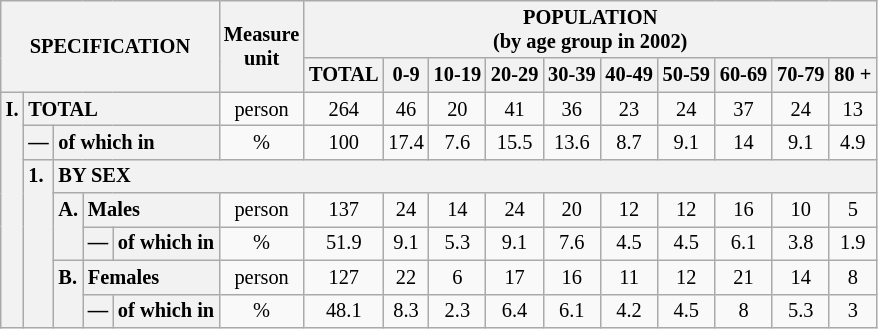<table class="wikitable" style="font-size:85%; text-align:center">
<tr>
<th rowspan="2" colspan="5">SPECIFICATION</th>
<th rowspan="2">Measure<br> unit</th>
<th colspan="10" rowspan="1">POPULATION<br> (by age group in 2002)</th>
</tr>
<tr>
<th>TOTAL</th>
<th>0-9</th>
<th>10-19</th>
<th>20-29</th>
<th>30-39</th>
<th>40-49</th>
<th>50-59</th>
<th>60-69</th>
<th>70-79</th>
<th>80 +</th>
</tr>
<tr>
<th style="text-align:left" valign="top" rowspan="7">I.</th>
<th style="text-align:left" colspan="4">TOTAL</th>
<td>person</td>
<td>264</td>
<td>46</td>
<td>20</td>
<td>41</td>
<td>36</td>
<td>23</td>
<td>24</td>
<td>37</td>
<td>24</td>
<td>13</td>
</tr>
<tr>
<th style="text-align:left" valign="top">—</th>
<th style="text-align:left" colspan="3">of which in</th>
<td>%</td>
<td>100</td>
<td>17.4</td>
<td>7.6</td>
<td>15.5</td>
<td>13.6</td>
<td>8.7</td>
<td>9.1</td>
<td>14</td>
<td>9.1</td>
<td>4.9</td>
</tr>
<tr>
<th style="text-align:left" valign="top" rowspan="5">1.</th>
<th style="text-align:left" colspan="14">BY SEX</th>
</tr>
<tr>
<th style="text-align:left" valign="top" rowspan="2">A.</th>
<th style="text-align:left" colspan="2">Males</th>
<td>person</td>
<td>137</td>
<td>24</td>
<td>14</td>
<td>24</td>
<td>20</td>
<td>12</td>
<td>12</td>
<td>16</td>
<td>10</td>
<td>5</td>
</tr>
<tr>
<th style="text-align:left" valign="top">—</th>
<th style="text-align:left" colspan="1">of which in</th>
<td>%</td>
<td>51.9</td>
<td>9.1</td>
<td>5.3</td>
<td>9.1</td>
<td>7.6</td>
<td>4.5</td>
<td>4.5</td>
<td>6.1</td>
<td>3.8</td>
<td>1.9</td>
</tr>
<tr>
<th style="text-align:left" valign="top" rowspan="2">B.</th>
<th style="text-align:left" colspan="2">Females</th>
<td>person</td>
<td>127</td>
<td>22</td>
<td>6</td>
<td>17</td>
<td>16</td>
<td>11</td>
<td>12</td>
<td>21</td>
<td>14</td>
<td>8</td>
</tr>
<tr>
<th style="text-align:left" valign="top">—</th>
<th style="text-align:left" colspan="1">of which in</th>
<td>%</td>
<td>48.1</td>
<td>8.3</td>
<td>2.3</td>
<td>6.4</td>
<td>6.1</td>
<td>4.2</td>
<td>4.5</td>
<td>8</td>
<td>5.3</td>
<td>3</td>
</tr>
</table>
